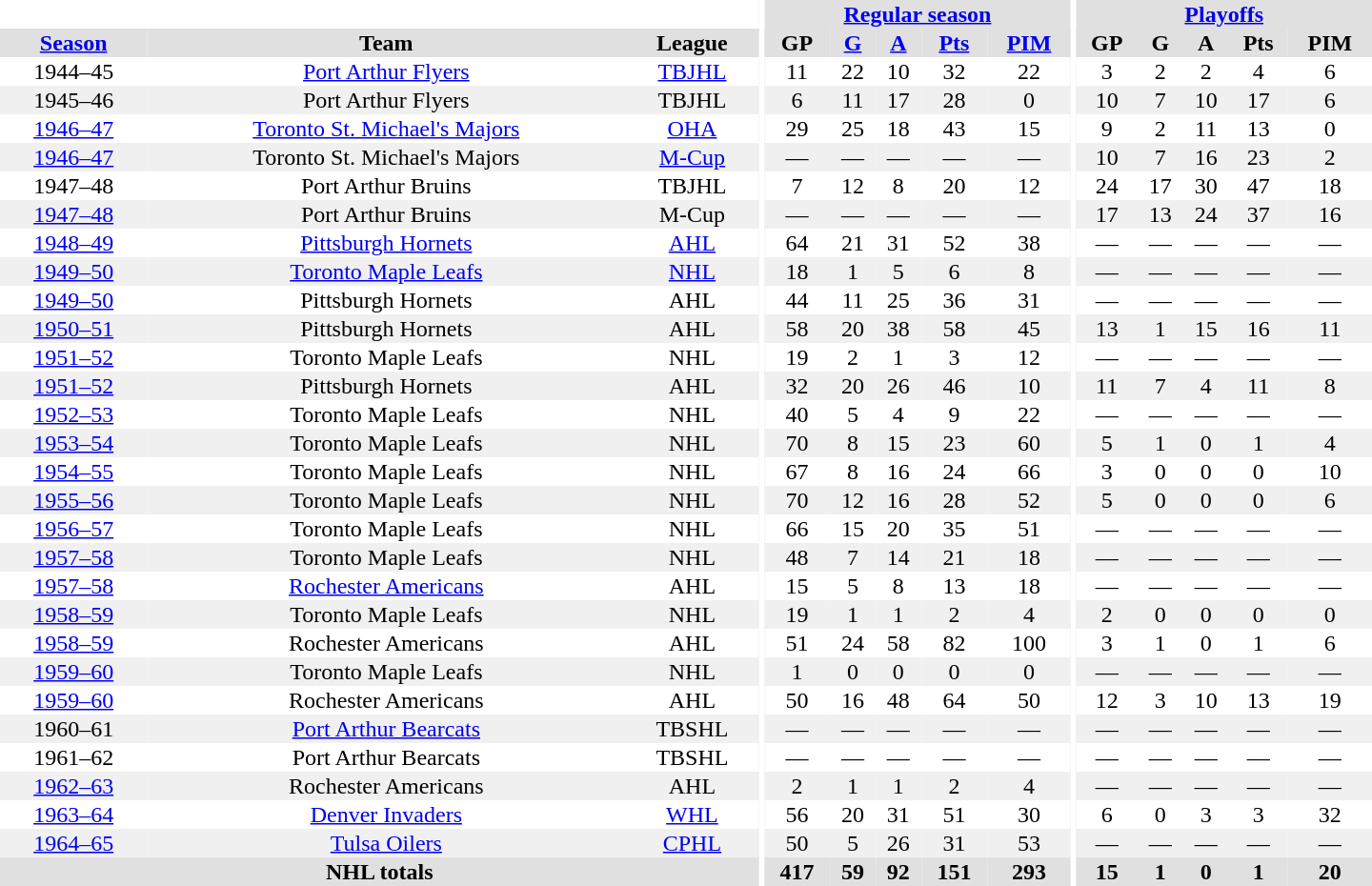<table border="0" cellpadding="1" cellspacing="0" style="text-align:center; width:60em">
<tr bgcolor="#e0e0e0">
<th colspan="3" bgcolor="#ffffff"></th>
<th rowspan="100" bgcolor="#ffffff"></th>
<th colspan="5"><a href='#'>Regular season</a></th>
<th rowspan="100" bgcolor="#ffffff"></th>
<th colspan="5"><a href='#'>Playoffs</a></th>
</tr>
<tr bgcolor="#e0e0e0">
<th><a href='#'>Season</a></th>
<th>Team</th>
<th>League</th>
<th>GP</th>
<th><a href='#'>G</a></th>
<th><a href='#'>A</a></th>
<th><a href='#'>Pts</a></th>
<th><a href='#'>PIM</a></th>
<th>GP</th>
<th>G</th>
<th>A</th>
<th>Pts</th>
<th>PIM</th>
</tr>
<tr>
<td>1944–45</td>
<td><a href='#'>Port Arthur Flyers</a></td>
<td><a href='#'>TBJHL</a></td>
<td>11</td>
<td>22</td>
<td>10</td>
<td>32</td>
<td>22</td>
<td>3</td>
<td>2</td>
<td>2</td>
<td>4</td>
<td>6</td>
</tr>
<tr bgcolor="#f0f0f0">
<td>1945–46</td>
<td>Port Arthur Flyers</td>
<td>TBJHL</td>
<td>6</td>
<td>11</td>
<td>17</td>
<td>28</td>
<td>0</td>
<td>10</td>
<td>7</td>
<td>10</td>
<td>17</td>
<td>6</td>
</tr>
<tr>
<td><a href='#'>1946–47</a></td>
<td><a href='#'>Toronto St. Michael's Majors</a></td>
<td><a href='#'>OHA</a></td>
<td>29</td>
<td>25</td>
<td>18</td>
<td>43</td>
<td>15</td>
<td>9</td>
<td>2</td>
<td>11</td>
<td>13</td>
<td>0</td>
</tr>
<tr bgcolor="#f0f0f0">
<td><a href='#'>1946–47</a></td>
<td>Toronto St. Michael's Majors</td>
<td><a href='#'>M-Cup</a></td>
<td>—</td>
<td>—</td>
<td>—</td>
<td>—</td>
<td>—</td>
<td>10</td>
<td>7</td>
<td>16</td>
<td>23</td>
<td>2</td>
</tr>
<tr>
<td>1947–48</td>
<td>Port Arthur Bruins</td>
<td>TBJHL</td>
<td>7</td>
<td>12</td>
<td>8</td>
<td>20</td>
<td>12</td>
<td>24</td>
<td>17</td>
<td>30</td>
<td>47</td>
<td>18</td>
</tr>
<tr bgcolor="#f0f0f0">
<td><a href='#'>1947–48</a></td>
<td>Port Arthur Bruins</td>
<td>M-Cup</td>
<td>—</td>
<td>—</td>
<td>—</td>
<td>—</td>
<td>—</td>
<td>17</td>
<td>13</td>
<td>24</td>
<td>37</td>
<td>16</td>
</tr>
<tr>
<td><a href='#'>1948–49</a></td>
<td><a href='#'>Pittsburgh Hornets</a></td>
<td><a href='#'>AHL</a></td>
<td>64</td>
<td>21</td>
<td>31</td>
<td>52</td>
<td>38</td>
<td>—</td>
<td>—</td>
<td>—</td>
<td>—</td>
<td>—</td>
</tr>
<tr bgcolor="#f0f0f0">
<td><a href='#'>1949–50</a></td>
<td><a href='#'>Toronto Maple Leafs</a></td>
<td><a href='#'>NHL</a></td>
<td>18</td>
<td>1</td>
<td>5</td>
<td>6</td>
<td>8</td>
<td>—</td>
<td>—</td>
<td>—</td>
<td>—</td>
<td>—</td>
</tr>
<tr>
<td><a href='#'>1949–50</a></td>
<td>Pittsburgh Hornets</td>
<td>AHL</td>
<td>44</td>
<td>11</td>
<td>25</td>
<td>36</td>
<td>31</td>
<td>—</td>
<td>—</td>
<td>—</td>
<td>—</td>
<td>—</td>
</tr>
<tr bgcolor="#f0f0f0">
<td><a href='#'>1950–51</a></td>
<td>Pittsburgh Hornets</td>
<td>AHL</td>
<td>58</td>
<td>20</td>
<td>38</td>
<td>58</td>
<td>45</td>
<td>13</td>
<td>1</td>
<td>15</td>
<td>16</td>
<td>11</td>
</tr>
<tr>
<td><a href='#'>1951–52</a></td>
<td>Toronto Maple Leafs</td>
<td>NHL</td>
<td>19</td>
<td>2</td>
<td>1</td>
<td>3</td>
<td>12</td>
<td>—</td>
<td>—</td>
<td>—</td>
<td>—</td>
<td>—</td>
</tr>
<tr bgcolor="#f0f0f0">
<td><a href='#'>1951–52</a></td>
<td>Pittsburgh Hornets</td>
<td>AHL</td>
<td>32</td>
<td>20</td>
<td>26</td>
<td>46</td>
<td>10</td>
<td>11</td>
<td>7</td>
<td>4</td>
<td>11</td>
<td>8</td>
</tr>
<tr>
<td><a href='#'>1952–53</a></td>
<td>Toronto Maple Leafs</td>
<td>NHL</td>
<td>40</td>
<td>5</td>
<td>4</td>
<td>9</td>
<td>22</td>
<td>—</td>
<td>—</td>
<td>—</td>
<td>—</td>
<td>—</td>
</tr>
<tr bgcolor="#f0f0f0">
<td><a href='#'>1953–54</a></td>
<td>Toronto Maple Leafs</td>
<td>NHL</td>
<td>70</td>
<td>8</td>
<td>15</td>
<td>23</td>
<td>60</td>
<td>5</td>
<td>1</td>
<td>0</td>
<td>1</td>
<td>4</td>
</tr>
<tr>
<td><a href='#'>1954–55</a></td>
<td>Toronto Maple Leafs</td>
<td>NHL</td>
<td>67</td>
<td>8</td>
<td>16</td>
<td>24</td>
<td>66</td>
<td>3</td>
<td>0</td>
<td>0</td>
<td>0</td>
<td>10</td>
</tr>
<tr bgcolor="#f0f0f0">
<td><a href='#'>1955–56</a></td>
<td>Toronto Maple Leafs</td>
<td>NHL</td>
<td>70</td>
<td>12</td>
<td>16</td>
<td>28</td>
<td>52</td>
<td>5</td>
<td>0</td>
<td>0</td>
<td>0</td>
<td>6</td>
</tr>
<tr>
<td><a href='#'>1956–57</a></td>
<td>Toronto Maple Leafs</td>
<td>NHL</td>
<td>66</td>
<td>15</td>
<td>20</td>
<td>35</td>
<td>51</td>
<td>—</td>
<td>—</td>
<td>—</td>
<td>—</td>
<td>—</td>
</tr>
<tr bgcolor="#f0f0f0">
<td><a href='#'>1957–58</a></td>
<td>Toronto Maple Leafs</td>
<td>NHL</td>
<td>48</td>
<td>7</td>
<td>14</td>
<td>21</td>
<td>18</td>
<td>—</td>
<td>—</td>
<td>—</td>
<td>—</td>
<td>—</td>
</tr>
<tr>
<td><a href='#'>1957–58</a></td>
<td><a href='#'>Rochester Americans</a></td>
<td>AHL</td>
<td>15</td>
<td>5</td>
<td>8</td>
<td>13</td>
<td>18</td>
<td>—</td>
<td>—</td>
<td>—</td>
<td>—</td>
<td>—</td>
</tr>
<tr bgcolor="#f0f0f0">
<td><a href='#'>1958–59</a></td>
<td>Toronto Maple Leafs</td>
<td>NHL</td>
<td>19</td>
<td>1</td>
<td>1</td>
<td>2</td>
<td>4</td>
<td>2</td>
<td>0</td>
<td>0</td>
<td>0</td>
<td>0</td>
</tr>
<tr>
<td><a href='#'>1958–59</a></td>
<td>Rochester Americans</td>
<td>AHL</td>
<td>51</td>
<td>24</td>
<td>58</td>
<td>82</td>
<td>100</td>
<td>3</td>
<td>1</td>
<td>0</td>
<td>1</td>
<td>6</td>
</tr>
<tr bgcolor="#f0f0f0">
<td><a href='#'>1959–60</a></td>
<td>Toronto Maple Leafs</td>
<td>NHL</td>
<td>1</td>
<td>0</td>
<td>0</td>
<td>0</td>
<td>0</td>
<td>—</td>
<td>—</td>
<td>—</td>
<td>—</td>
<td>—</td>
</tr>
<tr>
<td><a href='#'>1959–60</a></td>
<td>Rochester Americans</td>
<td>AHL</td>
<td>50</td>
<td>16</td>
<td>48</td>
<td>64</td>
<td>50</td>
<td>12</td>
<td>3</td>
<td>10</td>
<td>13</td>
<td>19</td>
</tr>
<tr bgcolor="#f0f0f0">
<td>1960–61</td>
<td><a href='#'>Port Arthur Bearcats</a></td>
<td>TBSHL</td>
<td>—</td>
<td>—</td>
<td>—</td>
<td>—</td>
<td>—</td>
<td>—</td>
<td>—</td>
<td>—</td>
<td>—</td>
<td>—</td>
</tr>
<tr>
<td>1961–62</td>
<td>Port Arthur Bearcats</td>
<td>TBSHL</td>
<td>—</td>
<td>—</td>
<td>—</td>
<td>—</td>
<td>—</td>
<td>—</td>
<td>—</td>
<td>—</td>
<td>—</td>
<td>—</td>
</tr>
<tr bgcolor="#f0f0f0">
<td><a href='#'>1962–63</a></td>
<td>Rochester Americans</td>
<td>AHL</td>
<td>2</td>
<td>1</td>
<td>1</td>
<td>2</td>
<td>4</td>
<td>—</td>
<td>—</td>
<td>—</td>
<td>—</td>
<td>—</td>
</tr>
<tr>
<td><a href='#'>1963–64</a></td>
<td><a href='#'>Denver Invaders</a></td>
<td><a href='#'>WHL</a></td>
<td>56</td>
<td>20</td>
<td>31</td>
<td>51</td>
<td>30</td>
<td>6</td>
<td>0</td>
<td>3</td>
<td>3</td>
<td>32</td>
</tr>
<tr bgcolor="#f0f0f0">
<td><a href='#'>1964–65</a></td>
<td><a href='#'>Tulsa Oilers</a></td>
<td><a href='#'>CPHL</a></td>
<td>50</td>
<td>5</td>
<td>26</td>
<td>31</td>
<td>53</td>
<td>—</td>
<td>—</td>
<td>—</td>
<td>—</td>
<td>—</td>
</tr>
<tr bgcolor="#e0e0e0">
<th colspan="3">NHL totals</th>
<th>417</th>
<th>59</th>
<th>92</th>
<th>151</th>
<th>293</th>
<th>15</th>
<th>1</th>
<th>0</th>
<th>1</th>
<th>20</th>
</tr>
</table>
